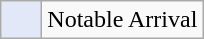<table class=wikitable>
<tr>
<td style="background:#e2e8f8; width:20px; em;"></td>
<td>Notable Arrival</td>
</tr>
</table>
